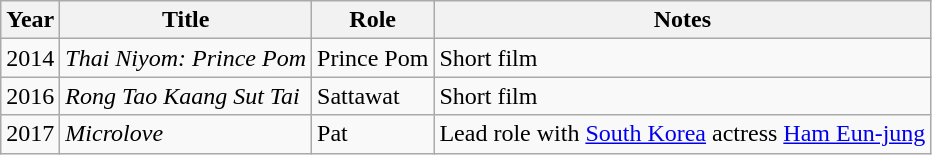<table class="wikitable sortable">
<tr>
<th>Year</th>
<th>Title</th>
<th>Role</th>
<th class="unsortable">Notes</th>
</tr>
<tr>
<td style="text-align:center;">2014</td>
<td><em>Thai Niyom: Prince Pom</em></td>
<td>Prince Pom</td>
<td>Short film</td>
</tr>
<tr>
<td style="text-align:center;">2016</td>
<td><em>Rong Tao Kaang Sut Tai </em></td>
<td>Sattawat</td>
<td>Short film</td>
</tr>
<tr>
<td style="text-align:center;">2017</td>
<td><em>Microlove</em></td>
<td>Pat</td>
<td>Lead role with <a href='#'>South Korea</a> actress <a href='#'>Ham Eun-jung</a></td>
</tr>
</table>
